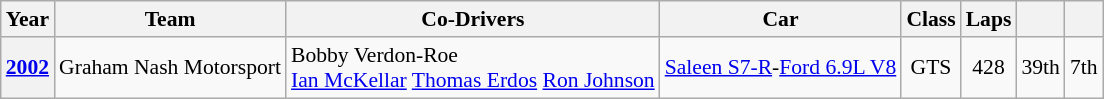<table class="wikitable" style="font-size:90%">
<tr>
<th>Year</th>
<th>Team</th>
<th>Co-Drivers</th>
<th>Car</th>
<th>Class</th>
<th>Laps</th>
<th></th>
<th></th>
</tr>
<tr style="text-align:center;">
<th><a href='#'>2002</a></th>
<td align=left> Graham Nash Motorsport</td>
<td align=left> Bobby Verdon-Roe<br> <a href='#'>Ian McKellar</a>
 <a href='#'>Thomas Erdos</a>
 <a href='#'>Ron Johnson</a></td>
<td align=left><a href='#'>Saleen S7-R</a>-<a href='#'>Ford 6.9L V8</a></td>
<td>GTS</td>
<td>428</td>
<td>39th</td>
<td>7th</td>
</tr>
</table>
